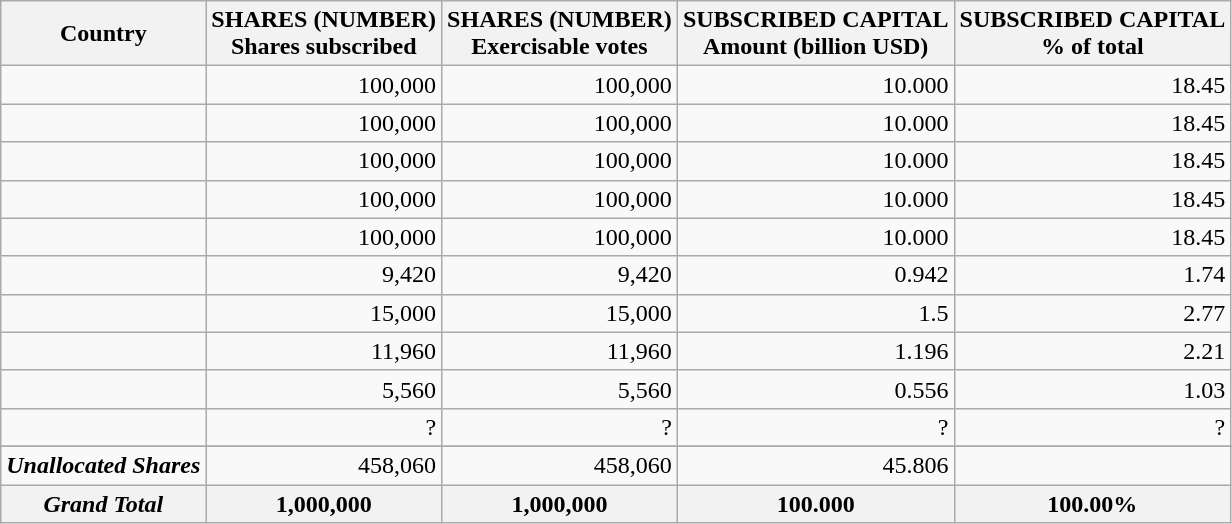<table class="wikitable sortable" style="text-align: right">
<tr>
<th>Country</th>
<th>SHARES (NUMBER)<br>Shares subscribed</th>
<th>SHARES (NUMBER)<br>Exercisable votes</th>
<th>SUBSCRIBED CAPITAL<br>Amount (billion USD)</th>
<th>SUBSCRIBED CAPITAL<br>% of total</th>
</tr>
<tr>
<td align=left><strong></strong></td>
<td>100,000</td>
<td>100,000</td>
<td>10.000</td>
<td>18.45</td>
</tr>
<tr>
<td align="left"><strong></strong></td>
<td>100,000</td>
<td>100,000</td>
<td>10.000</td>
<td>18.45</td>
</tr>
<tr>
<td align="left"><strong></strong></td>
<td>100,000</td>
<td>100,000</td>
<td>10.000</td>
<td>18.45</td>
</tr>
<tr>
<td align=left><strong></strong></td>
<td>100,000</td>
<td>100,000</td>
<td>10.000</td>
<td>18.45</td>
</tr>
<tr>
<td align=left><strong></strong></td>
<td>100,000</td>
<td>100,000</td>
<td>10.000</td>
<td>18.45</td>
</tr>
<tr>
<td align=left><strong></strong></td>
<td>9,420</td>
<td>9,420</td>
<td>0.942</td>
<td>1.74</td>
</tr>
<tr>
<td align=left><strong></strong></td>
<td>15,000</td>
<td>15,000</td>
<td>1.5</td>
<td>2.77</td>
</tr>
<tr>
<td align="left"><strong></strong></td>
<td>11,960</td>
<td>11,960</td>
<td>1.196</td>
<td>2.21</td>
</tr>
<tr>
<td align="left"><strong></strong></td>
<td>5,560</td>
<td>5,560</td>
<td>0.556</td>
<td>1.03</td>
</tr>
<tr>
<td align="left"><strong></strong></td>
<td>?</td>
<td>?</td>
<td>?</td>
<td>?</td>
</tr>
<tr>
</tr>
<tr class="sortbottom">
<td align=left><strong><em>Unallocated Shares</em></strong></td>
<td>458,060</td>
<td>458,060</td>
<td>45.806</td>
<td></td>
</tr>
<tr class="sortbottom">
<th align=left><strong><em>Grand Total</em></strong></th>
<th>1,000,000</th>
<th>1,000,000</th>
<th>100.000</th>
<th>100.00%</th>
</tr>
</table>
